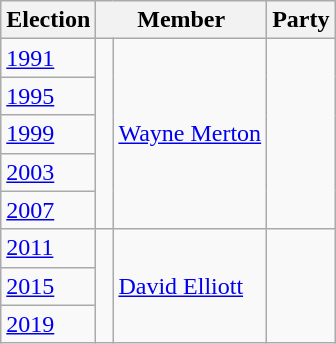<table class="wikitable">
<tr>
<th>Election</th>
<th colspan="2">Member</th>
<th>Party</th>
</tr>
<tr>
<td><a href='#'>1991</a></td>
<td rowspan="5" > </td>
<td rowspan="5"><a href='#'>Wayne Merton</a></td>
<td rowspan="5"></td>
</tr>
<tr>
<td><a href='#'>1995</a></td>
</tr>
<tr>
<td><a href='#'>1999</a></td>
</tr>
<tr>
<td><a href='#'>2003</a></td>
</tr>
<tr>
<td><a href='#'>2007</a></td>
</tr>
<tr>
<td><a href='#'>2011</a></td>
<td rowspan="3" > </td>
<td rowspan="3"><a href='#'>David Elliott</a></td>
<td rowspan="3"></td>
</tr>
<tr>
<td><a href='#'>2015</a></td>
</tr>
<tr>
<td><a href='#'>2019</a></td>
</tr>
</table>
